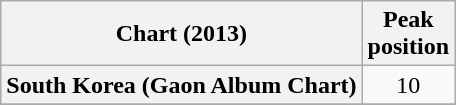<table class="wikitable sortable plainrowheaders" style="text-align:center;">
<tr>
<th>Chart (2013)</th>
<th>Peak<br>position</th>
</tr>
<tr>
<th scope="row">South Korea (Gaon Album Chart)</th>
<td>10</td>
</tr>
<tr>
</tr>
</table>
